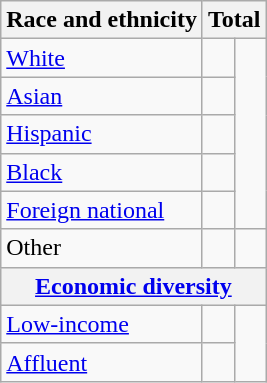<table class="wikitable floatright sortable collapsible"; text-align:right; font-size:80%;">
<tr>
<th>Race and ethnicity</th>
<th colspan="2" data-sort-type=number>Total</th>
</tr>
<tr>
<td><a href='#'>White</a></td>
<td align=right></td>
</tr>
<tr>
<td><a href='#'>Asian</a></td>
<td align=right></td>
</tr>
<tr>
<td><a href='#'>Hispanic</a></td>
<td align=right></td>
</tr>
<tr>
<td><a href='#'>Black</a></td>
<td align=right></td>
</tr>
<tr>
<td><a href='#'>Foreign national</a></td>
<td align=right></td>
</tr>
<tr>
<td>Other</td>
<td align=right></td>
<td></td>
</tr>
<tr>
<th colspan="4" data-sort-type=number><a href='#'>Economic diversity</a></th>
</tr>
<tr>
<td><a href='#'>Low-income</a></td>
<td align=right></td>
</tr>
<tr>
<td><a href='#'>Affluent</a></td>
<td align=right></td>
</tr>
</table>
